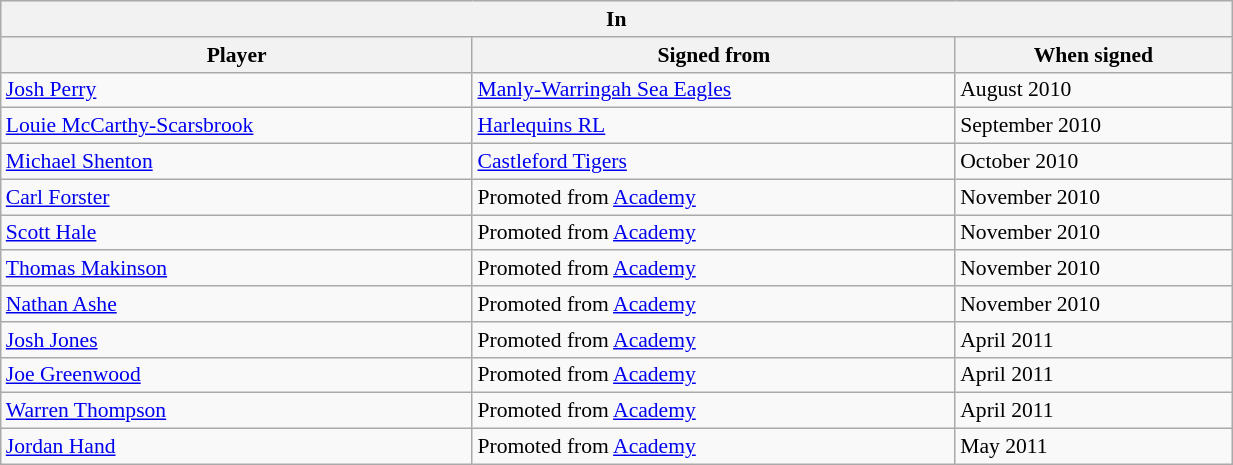<table class="wikitable"  style="width:65%; font-size:90%;">
<tr style="background:#efefef;">
<th colspan=11>In</th>
</tr>
<tr>
<th>Player</th>
<th>Signed from</th>
<th>When signed</th>
</tr>
<tr>
<td><a href='#'>Josh Perry</a></td>
<td><a href='#'>Manly-Warringah Sea Eagles</a></td>
<td>August 2010</td>
</tr>
<tr>
<td><a href='#'>Louie McCarthy-Scarsbrook</a></td>
<td><a href='#'>Harlequins RL</a></td>
<td>September 2010</td>
</tr>
<tr>
<td><a href='#'>Michael Shenton</a></td>
<td><a href='#'>Castleford Tigers</a></td>
<td>October 2010</td>
</tr>
<tr>
<td><a href='#'>Carl Forster</a></td>
<td>Promoted from <a href='#'>Academy</a></td>
<td>November 2010</td>
</tr>
<tr>
<td><a href='#'>Scott Hale</a></td>
<td>Promoted from <a href='#'>Academy</a></td>
<td>November 2010</td>
</tr>
<tr>
<td><a href='#'>Thomas Makinson</a></td>
<td>Promoted from <a href='#'>Academy</a></td>
<td>November 2010</td>
</tr>
<tr>
<td><a href='#'>Nathan Ashe</a></td>
<td>Promoted from <a href='#'>Academy</a></td>
<td>November 2010</td>
</tr>
<tr>
<td><a href='#'>Josh Jones</a></td>
<td>Promoted from <a href='#'>Academy</a></td>
<td>April 2011</td>
</tr>
<tr>
<td><a href='#'>Joe Greenwood</a></td>
<td>Promoted from <a href='#'>Academy</a></td>
<td>April 2011</td>
</tr>
<tr>
<td><a href='#'>Warren Thompson</a></td>
<td>Promoted from <a href='#'>Academy</a></td>
<td>April 2011</td>
</tr>
<tr>
<td><a href='#'>Jordan Hand</a></td>
<td>Promoted from <a href='#'>Academy</a></td>
<td>May 2011</td>
</tr>
</table>
